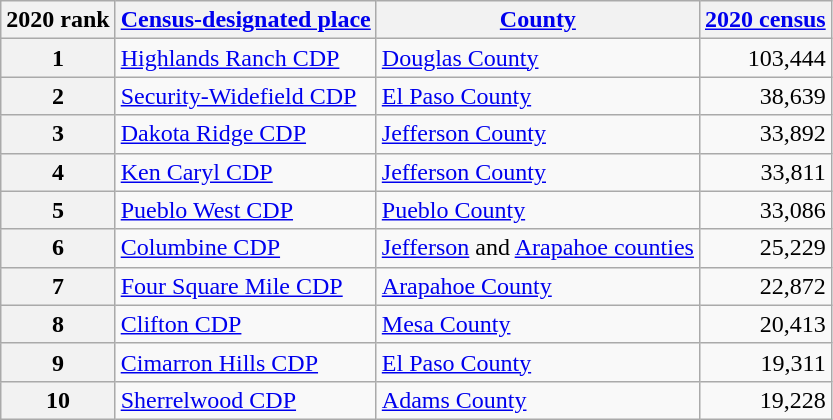<table class="wikitable sortable">
<tr>
<th scope=col>2020 rank</th>
<th scope=col><a href='#'>Census-designated place</a></th>
<th scope=col><a href='#'>County</a></th>
<th scope=col><a href='#'>2020 census</a></th>
</tr>
<tr>
<th scope=row align=center>1</th>
<td><a href='#'>Highlands Ranch CDP</a></td>
<td><a href='#'>Douglas County</a></td>
<td align=right>103,444</td>
</tr>
<tr>
<th scope=row align=center>2</th>
<td><a href='#'>Security-Widefield CDP</a></td>
<td><a href='#'>El Paso County</a></td>
<td align=right>38,639</td>
</tr>
<tr>
<th scope=row align=center>3</th>
<td><a href='#'>Dakota Ridge CDP</a></td>
<td><a href='#'>Jefferson County</a></td>
<td align=right>33,892</td>
</tr>
<tr>
<th scope=row align=center>4</th>
<td><a href='#'>Ken Caryl CDP</a></td>
<td><a href='#'>Jefferson County</a></td>
<td align=right>33,811</td>
</tr>
<tr>
<th scope=row align=center>5</th>
<td><a href='#'>Pueblo West CDP</a></td>
<td><a href='#'>Pueblo County</a></td>
<td align=right>33,086</td>
</tr>
<tr>
<th scope=row align=center>6</th>
<td><a href='#'>Columbine CDP</a></td>
<td><a href='#'>Jefferson</a> and <a href='#'>Arapahoe counties</a></td>
<td align=right>25,229</td>
</tr>
<tr>
<th scope=row align=center>7</th>
<td><a href='#'>Four Square Mile CDP</a></td>
<td><a href='#'>Arapahoe County</a></td>
<td align=right>22,872</td>
</tr>
<tr>
<th scope=row align=center>8</th>
<td><a href='#'>Clifton CDP</a></td>
<td><a href='#'>Mesa County</a></td>
<td align=right>20,413</td>
</tr>
<tr>
<th scope=row align=center>9</th>
<td><a href='#'>Cimarron Hills CDP</a></td>
<td><a href='#'>El Paso County</a></td>
<td align=right>19,311</td>
</tr>
<tr>
<th scope=row align=center>10</th>
<td><a href='#'>Sherrelwood CDP</a></td>
<td><a href='#'>Adams County</a></td>
<td align=right>19,228</td>
</tr>
</table>
